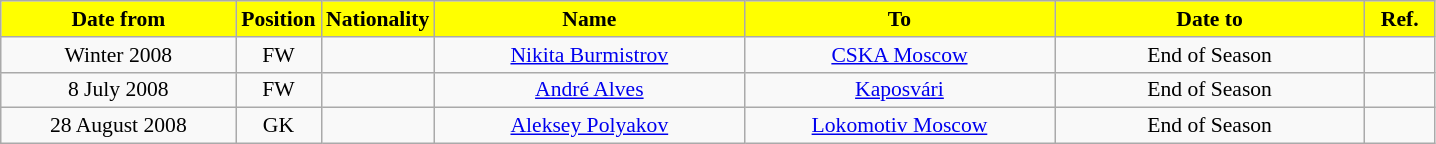<table class="wikitable" style="text-align:center; font-size:90%; ">
<tr>
<th style="background:#FFFF00; color:black; width:150px;">Date from</th>
<th style="background:#FFFF00; color:black; width:50px;">Position</th>
<th style="background:#FFFF00; color:black; width:50px;">Nationality</th>
<th style="background:#FFFF00; color:black; width:200px;">Name</th>
<th style="background:#FFFF00; color:black; width:200px;">To</th>
<th style="background:#FFFF00; color:black; width:200px;">Date to</th>
<th style="background:#FFFF00; color:black; width:40px;">Ref.</th>
</tr>
<tr>
<td>Winter 2008</td>
<td>FW</td>
<td></td>
<td><a href='#'>Nikita Burmistrov</a></td>
<td><a href='#'>CSKA Moscow</a></td>
<td>End of Season</td>
<td></td>
</tr>
<tr>
<td>8 July 2008</td>
<td>FW</td>
<td></td>
<td><a href='#'>André Alves</a></td>
<td><a href='#'>Kaposvári</a></td>
<td>End of Season</td>
<td></td>
</tr>
<tr>
<td>28 August 2008</td>
<td>GK</td>
<td></td>
<td><a href='#'>Aleksey Polyakov</a></td>
<td><a href='#'>Lokomotiv Moscow</a></td>
<td>End of Season</td>
<td></td>
</tr>
</table>
